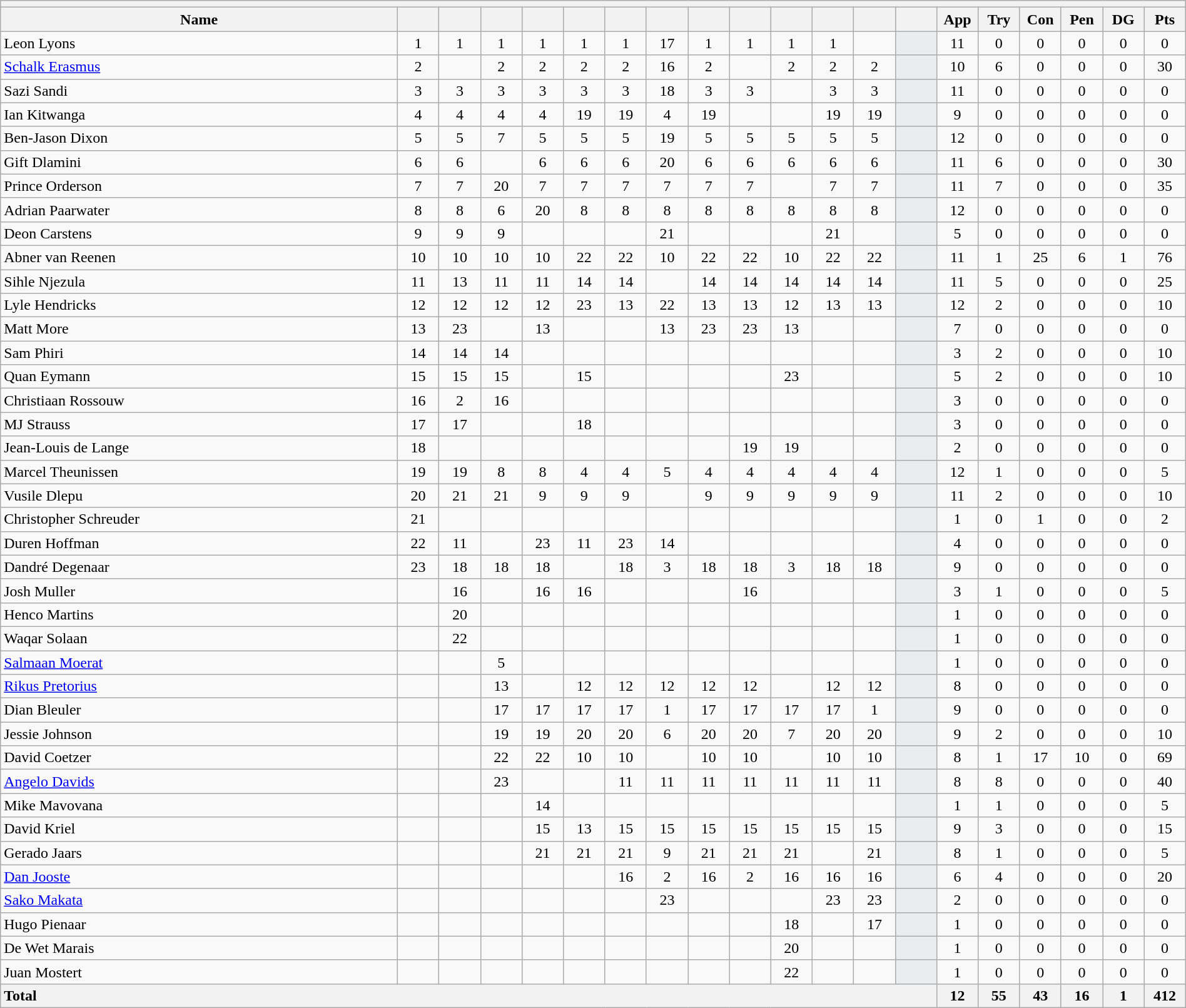<table class="wikitable collapsible collapsed" style="text-align:center; font-size:100%; width:100%">
<tr>
<th colspan="100%"></th>
</tr>
<tr>
<th style="width:33.5;">Name</th>
<th style="width:3.5%;"></th>
<th style="width:3.5%;"></th>
<th style="width:3.5%;"></th>
<th style="width:3.5%;"></th>
<th style="width:3.5%;"></th>
<th style="width:3.5%;"></th>
<th style="width:3.5%;"></th>
<th style="width:3.5%;"></th>
<th style="width:3.5%;"></th>
<th style="width:3.5%;"></th>
<th style="width:3.5%;"></th>
<th style="width:3.5%;"></th>
<th style="width:3.5%;"></th>
<th style="width:3.5%;">App</th>
<th style="width:3.5%;">Try</th>
<th style="width:3.5%;">Con</th>
<th style="width:3.5%;">Pen</th>
<th style="width:3.5%;">DG</th>
<th style="width:3.5%;">Pts</th>
</tr>
<tr>
<td style="text-align:left;">Leon Lyons</td>
<td>1</td>
<td>1</td>
<td>1</td>
<td>1</td>
<td>1</td>
<td>1</td>
<td>17 </td>
<td>1</td>
<td>1</td>
<td>1</td>
<td>1</td>
<td></td>
<td style="background:#EBECF0;"></td>
<td>11</td>
<td>0</td>
<td>0</td>
<td>0</td>
<td>0</td>
<td>0</td>
</tr>
<tr>
<td style="text-align:left;"><a href='#'>Schalk Erasmus</a></td>
<td>2</td>
<td></td>
<td>2</td>
<td>2</td>
<td>2</td>
<td>2</td>
<td>16 </td>
<td>2</td>
<td></td>
<td>2</td>
<td>2</td>
<td>2</td>
<td style="background:#EBECF0;"></td>
<td>10</td>
<td>6</td>
<td>0</td>
<td>0</td>
<td>0</td>
<td>30</td>
</tr>
<tr>
<td style="text-align:left;">Sazi Sandi</td>
<td>3</td>
<td>3</td>
<td>3</td>
<td>3</td>
<td>3</td>
<td>3</td>
<td>18 </td>
<td>3</td>
<td>3</td>
<td></td>
<td>3</td>
<td>3</td>
<td style="background:#EBECF0;"></td>
<td>11</td>
<td>0</td>
<td>0</td>
<td>0</td>
<td>0</td>
<td>0</td>
</tr>
<tr>
<td style="text-align:left;">Ian Kitwanga</td>
<td>4</td>
<td>4</td>
<td>4</td>
<td>4</td>
<td>19 </td>
<td>19 </td>
<td>4</td>
<td>19 </td>
<td></td>
<td></td>
<td>19 </td>
<td>19</td>
<td style="background:#EBECF0;"></td>
<td>9</td>
<td>0</td>
<td>0</td>
<td>0</td>
<td>0</td>
<td>0</td>
</tr>
<tr>
<td style="text-align:left;">Ben-Jason Dixon</td>
<td>5</td>
<td>5</td>
<td>7</td>
<td>5</td>
<td>5</td>
<td>5</td>
<td>19 </td>
<td>5</td>
<td>5</td>
<td>5</td>
<td>5</td>
<td>5</td>
<td style="background:#EBECF0;"></td>
<td>12</td>
<td>0</td>
<td>0</td>
<td>0</td>
<td>0</td>
<td>0</td>
</tr>
<tr>
<td style="text-align:left;">Gift Dlamini</td>
<td>6</td>
<td>6</td>
<td></td>
<td>6</td>
<td>6</td>
<td>6</td>
<td>20 </td>
<td>6</td>
<td>6</td>
<td>6</td>
<td>6</td>
<td>6</td>
<td style="background:#EBECF0;"></td>
<td>11</td>
<td>6</td>
<td>0</td>
<td>0</td>
<td>0</td>
<td>30</td>
</tr>
<tr>
<td style="text-align:left;">Prince Orderson</td>
<td>7</td>
<td>7</td>
<td>20 </td>
<td>7</td>
<td>7</td>
<td>7</td>
<td>7</td>
<td>7</td>
<td>7</td>
<td></td>
<td>7</td>
<td>7</td>
<td style="background:#EBECF0;"></td>
<td>11</td>
<td>7</td>
<td>0</td>
<td>0</td>
<td>0</td>
<td>35</td>
</tr>
<tr>
<td style="text-align:left;">Adrian Paarwater</td>
<td>8</td>
<td>8</td>
<td>6</td>
<td>20 </td>
<td>8</td>
<td>8</td>
<td>8</td>
<td>8</td>
<td>8</td>
<td>8</td>
<td>8</td>
<td>8</td>
<td style="background:#EBECF0;"></td>
<td>12</td>
<td>0</td>
<td>0</td>
<td>0</td>
<td>0</td>
<td>0</td>
</tr>
<tr>
<td style="text-align:left;">Deon Carstens</td>
<td>9</td>
<td>9</td>
<td>9</td>
<td></td>
<td></td>
<td></td>
<td>21 </td>
<td></td>
<td></td>
<td></td>
<td>21 </td>
<td></td>
<td style="background:#EBECF0;"></td>
<td>5</td>
<td>0</td>
<td>0</td>
<td>0</td>
<td>0</td>
<td>0</td>
</tr>
<tr>
<td style="text-align:left;">Abner van Reenen</td>
<td>10</td>
<td>10</td>
<td>10</td>
<td>10</td>
<td>22 </td>
<td>22 </td>
<td>10</td>
<td>22 </td>
<td>22 </td>
<td>10</td>
<td>22 </td>
<td>22</td>
<td style="background:#EBECF0;"></td>
<td>11</td>
<td>1</td>
<td>25</td>
<td>6</td>
<td>1</td>
<td>76</td>
</tr>
<tr>
<td style="text-align:left;">Sihle Njezula</td>
<td>11</td>
<td>13</td>
<td>11</td>
<td>11</td>
<td>14</td>
<td>14</td>
<td></td>
<td>14</td>
<td>14</td>
<td>14</td>
<td>14</td>
<td>14</td>
<td style="background:#EBECF0;"></td>
<td>11</td>
<td>5</td>
<td>0</td>
<td>0</td>
<td>0</td>
<td>25</td>
</tr>
<tr>
<td style="text-align:left;">Lyle Hendricks</td>
<td>12</td>
<td>12</td>
<td>12</td>
<td>12</td>
<td>23 </td>
<td>13</td>
<td>22 </td>
<td>13</td>
<td>13</td>
<td>12</td>
<td>13</td>
<td>13</td>
<td style="background:#EBECF0;"></td>
<td>12</td>
<td>2</td>
<td>0</td>
<td>0</td>
<td>0</td>
<td>10</td>
</tr>
<tr>
<td style="text-align:left;">Matt More</td>
<td>13</td>
<td>23 </td>
<td></td>
<td>13</td>
<td></td>
<td></td>
<td>13</td>
<td>23 </td>
<td>23 </td>
<td>13</td>
<td></td>
<td></td>
<td style="background:#EBECF0;"></td>
<td>7</td>
<td>0</td>
<td>0</td>
<td>0</td>
<td>0</td>
<td>0</td>
</tr>
<tr>
<td style="text-align:left;">Sam Phiri</td>
<td>14</td>
<td>14</td>
<td>14</td>
<td></td>
<td></td>
<td></td>
<td></td>
<td></td>
<td></td>
<td></td>
<td></td>
<td></td>
<td style="background:#EBECF0;"></td>
<td>3</td>
<td>2</td>
<td>0</td>
<td>0</td>
<td>0</td>
<td>10</td>
</tr>
<tr>
<td style="text-align:left;">Quan Eymann</td>
<td>15</td>
<td>15</td>
<td>15</td>
<td></td>
<td>15</td>
<td></td>
<td></td>
<td></td>
<td></td>
<td>23 </td>
<td></td>
<td></td>
<td style="background:#EBECF0;"></td>
<td>5</td>
<td>2</td>
<td>0</td>
<td>0</td>
<td>0</td>
<td>10</td>
</tr>
<tr>
<td style="text-align:left;">Christiaan Rossouw</td>
<td>16 </td>
<td>2</td>
<td>16 </td>
<td></td>
<td></td>
<td></td>
<td></td>
<td></td>
<td></td>
<td></td>
<td></td>
<td></td>
<td style="background:#EBECF0;"></td>
<td>3</td>
<td>0</td>
<td>0</td>
<td>0</td>
<td>0</td>
<td>0</td>
</tr>
<tr>
<td style="text-align:left;">MJ Strauss</td>
<td>17 </td>
<td>17 </td>
<td></td>
<td></td>
<td>18 </td>
<td></td>
<td></td>
<td></td>
<td></td>
<td></td>
<td></td>
<td></td>
<td style="background:#EBECF0;"></td>
<td>3</td>
<td>0</td>
<td>0</td>
<td>0</td>
<td>0</td>
<td>0</td>
</tr>
<tr>
<td style="text-align:left;">Jean-Louis de Lange</td>
<td>18 </td>
<td></td>
<td></td>
<td></td>
<td></td>
<td></td>
<td></td>
<td></td>
<td>19 </td>
<td>19</td>
<td></td>
<td></td>
<td style="background:#EBECF0;"></td>
<td>2</td>
<td>0</td>
<td>0</td>
<td>0</td>
<td>0</td>
<td>0</td>
</tr>
<tr>
<td style="text-align:left;">Marcel Theunissen</td>
<td>19 </td>
<td>19 </td>
<td>8</td>
<td>8</td>
<td>4</td>
<td>4</td>
<td>5</td>
<td>4</td>
<td>4</td>
<td>4</td>
<td>4</td>
<td>4</td>
<td style="background:#EBECF0;"></td>
<td>12</td>
<td>1</td>
<td>0</td>
<td>0</td>
<td>0</td>
<td>5</td>
</tr>
<tr>
<td style="text-align:left;">Vusile Dlepu</td>
<td>20 </td>
<td>21 </td>
<td>21 </td>
<td>9</td>
<td>9</td>
<td>9</td>
<td></td>
<td>9</td>
<td>9</td>
<td>9</td>
<td>9</td>
<td>9</td>
<td style="background:#EBECF0;"></td>
<td>11</td>
<td>2</td>
<td>0</td>
<td>0</td>
<td>0</td>
<td>10</td>
</tr>
<tr>
<td style="text-align:left;">Christopher Schreuder</td>
<td>21 </td>
<td></td>
<td></td>
<td></td>
<td></td>
<td></td>
<td></td>
<td></td>
<td></td>
<td></td>
<td></td>
<td></td>
<td style="background:#EBECF0;"></td>
<td>1</td>
<td>0</td>
<td>1</td>
<td>0</td>
<td>0</td>
<td>2</td>
</tr>
<tr>
<td style="text-align:left;">Duren Hoffman</td>
<td>22</td>
<td>11</td>
<td></td>
<td>23 </td>
<td>11</td>
<td>23</td>
<td>14</td>
<td></td>
<td></td>
<td></td>
<td></td>
<td></td>
<td style="background:#EBECF0;"></td>
<td>4</td>
<td>0</td>
<td>0</td>
<td>0</td>
<td>0</td>
<td>0</td>
</tr>
<tr>
<td style="text-align:left;">Dandré Degenaar</td>
<td>23 </td>
<td>18</td>
<td>18 </td>
<td>18</td>
<td></td>
<td>18 </td>
<td>3</td>
<td>18 </td>
<td>18 </td>
<td>3</td>
<td>18 </td>
<td>18 </td>
<td style="background:#EBECF0;"></td>
<td>9</td>
<td>0</td>
<td>0</td>
<td>0</td>
<td>0</td>
<td>0</td>
</tr>
<tr>
<td style="text-align:left;">Josh Muller</td>
<td></td>
<td>16 </td>
<td></td>
<td>16</td>
<td>16 </td>
<td></td>
<td></td>
<td></td>
<td>16 </td>
<td></td>
<td></td>
<td></td>
<td style="background:#EBECF0;"></td>
<td>3</td>
<td>1</td>
<td>0</td>
<td>0</td>
<td>0</td>
<td>5</td>
</tr>
<tr>
<td style="text-align:left;">Henco Martins</td>
<td></td>
<td>20 </td>
<td></td>
<td></td>
<td></td>
<td></td>
<td></td>
<td></td>
<td></td>
<td></td>
<td></td>
<td></td>
<td style="background:#EBECF0;"></td>
<td>1</td>
<td>0</td>
<td>0</td>
<td>0</td>
<td>0</td>
<td>0</td>
</tr>
<tr>
<td style="text-align:left;">Waqar Solaan</td>
<td></td>
<td>22 </td>
<td></td>
<td></td>
<td></td>
<td></td>
<td></td>
<td></td>
<td></td>
<td></td>
<td></td>
<td></td>
<td style="background:#EBECF0;"></td>
<td>1</td>
<td>0</td>
<td>0</td>
<td>0</td>
<td>0</td>
<td>0</td>
</tr>
<tr>
<td style="text-align:left;"><a href='#'>Salmaan Moerat</a></td>
<td></td>
<td></td>
<td>5</td>
<td></td>
<td></td>
<td></td>
<td></td>
<td></td>
<td></td>
<td></td>
<td></td>
<td></td>
<td style="background:#EBECF0;"></td>
<td>1</td>
<td>0</td>
<td>0</td>
<td>0</td>
<td>0</td>
<td>0</td>
</tr>
<tr>
<td style="text-align:left;"><a href='#'>Rikus Pretorius</a></td>
<td></td>
<td></td>
<td>13</td>
<td></td>
<td>12</td>
<td>12</td>
<td>12</td>
<td>12</td>
<td>12</td>
<td></td>
<td>12</td>
<td>12</td>
<td style="background:#EBECF0;"></td>
<td>8</td>
<td>0</td>
<td>0</td>
<td>0</td>
<td>0</td>
<td>0</td>
</tr>
<tr>
<td style="text-align:left;">Dian Bleuler</td>
<td></td>
<td></td>
<td>17</td>
<td>17 </td>
<td>17 </td>
<td>17 </td>
<td>1</td>
<td>17 </td>
<td>17 </td>
<td>17 </td>
<td>17 </td>
<td>1</td>
<td style="background:#EBECF0;"></td>
<td>9</td>
<td>0</td>
<td>0</td>
<td>0</td>
<td>0</td>
<td>0</td>
</tr>
<tr>
<td style="text-align:left;">Jessie Johnson</td>
<td></td>
<td></td>
<td>19 </td>
<td>19 </td>
<td>20 </td>
<td>20 </td>
<td>6</td>
<td>20 </td>
<td>20 </td>
<td>7</td>
<td>20 </td>
<td>20</td>
<td style="background:#EBECF0;"></td>
<td>9</td>
<td>2</td>
<td>0</td>
<td>0</td>
<td>0</td>
<td>10</td>
</tr>
<tr>
<td style="text-align:left;">David Coetzer</td>
<td></td>
<td></td>
<td>22 </td>
<td>22 </td>
<td>10</td>
<td>10</td>
<td></td>
<td>10</td>
<td>10</td>
<td></td>
<td>10</td>
<td>10</td>
<td style="background:#EBECF0;"></td>
<td>8</td>
<td>1</td>
<td>17</td>
<td>10</td>
<td>0</td>
<td>69</td>
</tr>
<tr>
<td style="text-align:left;"><a href='#'>Angelo Davids</a></td>
<td></td>
<td></td>
<td>23 </td>
<td></td>
<td></td>
<td>11</td>
<td>11</td>
<td>11</td>
<td>11</td>
<td>11</td>
<td>11</td>
<td>11</td>
<td style="background:#EBECF0;"></td>
<td>8</td>
<td>8</td>
<td>0</td>
<td>0</td>
<td>0</td>
<td>40</td>
</tr>
<tr>
<td style="text-align:left;">Mike Mavovana</td>
<td></td>
<td></td>
<td></td>
<td>14</td>
<td></td>
<td></td>
<td></td>
<td></td>
<td></td>
<td></td>
<td></td>
<td></td>
<td style="background:#EBECF0;"></td>
<td>1</td>
<td>1</td>
<td>0</td>
<td>0</td>
<td>0</td>
<td>5</td>
</tr>
<tr>
<td style="text-align:left;">David Kriel</td>
<td></td>
<td></td>
<td></td>
<td>15</td>
<td>13</td>
<td>15</td>
<td>15</td>
<td>15</td>
<td>15</td>
<td>15</td>
<td>15</td>
<td>15</td>
<td style="background:#EBECF0;"></td>
<td>9</td>
<td>3</td>
<td>0</td>
<td>0</td>
<td>0</td>
<td>15</td>
</tr>
<tr>
<td style="text-align:left;">Gerado Jaars</td>
<td></td>
<td></td>
<td></td>
<td>21 </td>
<td>21 </td>
<td>21 </td>
<td>9</td>
<td>21 </td>
<td>21 </td>
<td>21 </td>
<td></td>
<td>21 </td>
<td style="background:#EBECF0;"></td>
<td>8</td>
<td>1</td>
<td>0</td>
<td>0</td>
<td>0</td>
<td>5</td>
</tr>
<tr>
<td style="text-align:left;"><a href='#'>Dan Jooste</a></td>
<td></td>
<td></td>
<td></td>
<td></td>
<td></td>
<td>16 </td>
<td>2</td>
<td>16 </td>
<td>2</td>
<td>16 </td>
<td>16 </td>
<td>16</td>
<td style="background:#EBECF0;"></td>
<td>6</td>
<td>4</td>
<td>0</td>
<td>0</td>
<td>0</td>
<td>20</td>
</tr>
<tr>
<td style="text-align:left;"><a href='#'>Sako Makata</a></td>
<td></td>
<td></td>
<td></td>
<td></td>
<td></td>
<td></td>
<td>23 </td>
<td></td>
<td></td>
<td></td>
<td>23 </td>
<td>23</td>
<td style="background:#EBECF0;"></td>
<td>2</td>
<td>0</td>
<td>0</td>
<td>0</td>
<td>0</td>
<td>0</td>
</tr>
<tr>
<td style="text-align:left;">Hugo Pienaar</td>
<td></td>
<td></td>
<td></td>
<td></td>
<td></td>
<td></td>
<td></td>
<td></td>
<td></td>
<td>18 </td>
<td></td>
<td>17</td>
<td style="background:#EBECF0;"></td>
<td>1</td>
<td>0</td>
<td>0</td>
<td>0</td>
<td>0</td>
<td>0</td>
</tr>
<tr>
<td style="text-align:left;">De Wet Marais</td>
<td></td>
<td></td>
<td></td>
<td></td>
<td></td>
<td></td>
<td></td>
<td></td>
<td></td>
<td>20 </td>
<td></td>
<td></td>
<td style="background:#EBECF0;"></td>
<td>1</td>
<td>0</td>
<td>0</td>
<td>0</td>
<td>0</td>
<td>0</td>
</tr>
<tr>
<td style="text-align:left;">Juan Mostert</td>
<td></td>
<td></td>
<td></td>
<td></td>
<td></td>
<td></td>
<td></td>
<td></td>
<td></td>
<td>22 </td>
<td></td>
<td></td>
<td style="background:#EBECF0;"></td>
<td>1</td>
<td>0</td>
<td>0</td>
<td>0</td>
<td>0</td>
<td>0</td>
</tr>
<tr>
<th colspan="14" style="text-align:left;">Total</th>
<th>12</th>
<th>55</th>
<th>43</th>
<th>16</th>
<th>1</th>
<th>412</th>
</tr>
</table>
